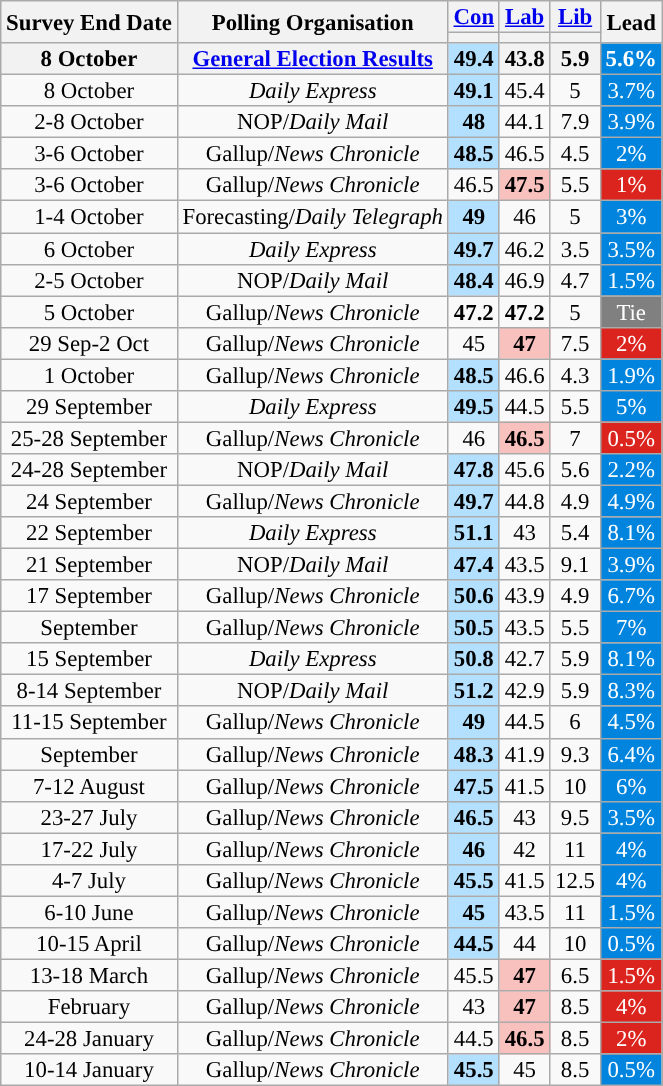<table class="wikitable" style="text-align: center; line-height: 14px; font-size: 95%;">
<tr>
<th rowspan="2">Survey End Date</th>
<th rowspan="2">Polling Organisation</th>
<th><a href='#'>Con</a></th>
<th><a href='#'>Lab</a></th>
<th><a href='#'>Lib</a></th>
<th rowspan="2" class="unsortable" style="width:20px;">Lead</th>
</tr>
<tr>
<th style="background:"></th>
<th style="background:"></th>
<th style="background:"></th>
</tr>
<tr>
<th>8 October</th>
<th><a href='#'>General Election Results</a></th>
<th style="background:#B3E0FF"><strong>49.4</strong></th>
<th>43.8</th>
<th>5.9</th>
<th style="background:#0084dd; color:white;">5.6%</th>
</tr>
<tr>
<td>8 October</td>
<td><em>Daily Express</em></td>
<td style="background:#B3E0FF"><strong>49.1</strong></td>
<td>45.4</td>
<td>5</td>
<td style="background:#0084dd; color:white;">3.7%</td>
</tr>
<tr>
<td>2-8 October</td>
<td>NOP/<em>Daily Mail</em></td>
<td style="background:#B3E0FF"><strong>48</strong></td>
<td>44.1</td>
<td>7.9</td>
<td style="background:#0084dd; color:white;">3.9%</td>
</tr>
<tr>
<td>3-6 October</td>
<td>Gallup/<em>News Chronicle</em></td>
<td style="background:#B3E0FF"><strong>48.5</strong></td>
<td>46.5</td>
<td>4.5</td>
<td style="background:#0084dd; color:white;">2%</td>
</tr>
<tr>
<td>3-6 October</td>
<td>Gallup/<em>News Chronicle</em></td>
<td>46.5</td>
<td style="background:#F8C1BE"><strong>47.5</strong></td>
<td>5.5</td>
<td style="background:#DC241f; color:white;">1%</td>
</tr>
<tr>
<td>1-4 October</td>
<td>Forecasting/<em>Daily Telegraph</em></td>
<td style="background:#B3E0FF"><strong>49</strong></td>
<td>46</td>
<td>5</td>
<td style="background:#0084dd; color:white;">3%</td>
</tr>
<tr>
<td>6 October</td>
<td><em>Daily Express</em></td>
<td style="background:#B3E0FF"><strong>49.7</strong></td>
<td>46.2</td>
<td>3.5</td>
<td style="background:#0084dd; color:white;">3.5%</td>
</tr>
<tr>
<td>2-5 October</td>
<td>NOP/<em>Daily Mail</em></td>
<td style="background:#B3E0FF"><strong>48.4</strong></td>
<td>46.9</td>
<td>4.7</td>
<td style="background:#0084dd; color:white;">1.5%</td>
</tr>
<tr>
<td>5 October</td>
<td>Gallup/<em>News Chronicle</em></td>
<td><strong>47.2</strong></td>
<td><strong>47.2</strong></td>
<td>5</td>
<td style="background:grey; color:white;">Tie</td>
</tr>
<tr>
<td>29 Sep-2 Oct</td>
<td>Gallup/<em>News Chronicle</em></td>
<td>45</td>
<td style="background:#F8C1BE"><strong>47</strong></td>
<td>7.5</td>
<td style="background:#DC241f; color:white;">2%</td>
</tr>
<tr>
<td>1 October</td>
<td>Gallup/<em>News Chronicle</em></td>
<td style="background:#B3E0FF"><strong>48.5</strong></td>
<td>46.6</td>
<td>4.3</td>
<td style="background:#0084dd; color:white;">1.9%</td>
</tr>
<tr>
<td>29 September</td>
<td><em>Daily Express</em></td>
<td style="background:#B3E0FF"><strong>49.5</strong></td>
<td>44.5</td>
<td>5.5</td>
<td style="background:#0084dd; color:white;">5%</td>
</tr>
<tr>
<td>25-28 September</td>
<td>Gallup/<em>News Chronicle</em></td>
<td>46</td>
<td style="background:#F8C1BE"><strong>46.5</strong></td>
<td>7</td>
<td style="background:#DC241f; color:white;">0.5%</td>
</tr>
<tr>
<td>24-28 September</td>
<td>NOP/<em>Daily Mail</em></td>
<td style="background:#B3E0FF"><strong>47.8</strong></td>
<td>45.6</td>
<td>5.6</td>
<td style="background:#0084dd; color:white;">2.2%</td>
</tr>
<tr>
<td>24 September</td>
<td>Gallup/<em>News Chronicle</em></td>
<td style="background:#B3E0FF"><strong>49.7</strong></td>
<td>44.8</td>
<td>4.9</td>
<td style="background:#0084dd; color:white;">4.9%</td>
</tr>
<tr>
<td>22 September</td>
<td><em>Daily Express</em></td>
<td style="background:#B3E0FF"><strong>51.1</strong></td>
<td>43</td>
<td>5.4</td>
<td style="background:#0084dd; color:white;">8.1%</td>
</tr>
<tr>
<td>21 September</td>
<td>NOP/<em>Daily Mail</em></td>
<td style="background:#B3E0FF"><strong>47.4</strong></td>
<td>43.5</td>
<td>9.1</td>
<td style="background:#0084dd; color:white;">3.9%</td>
</tr>
<tr>
<td>17 September</td>
<td>Gallup/<em>News Chronicle</em></td>
<td style="background:#B3E0FF"><strong>50.6</strong></td>
<td>43.9</td>
<td>4.9</td>
<td style="background:#0084dd; color:white;">6.7%</td>
</tr>
<tr>
<td>September</td>
<td>Gallup/<em>News Chronicle</em></td>
<td style="background:#B3E0FF"><strong>50.5</strong></td>
<td>43.5</td>
<td>5.5</td>
<td style="background:#0084dd; color:white;">7%</td>
</tr>
<tr>
<td>15 September</td>
<td><em>Daily Express</em></td>
<td style="background:#B3E0FF"><strong>50.8</strong></td>
<td>42.7</td>
<td>5.9</td>
<td style="background:#0084dd; color:white;">8.1%</td>
</tr>
<tr>
<td>8-14 September</td>
<td>NOP/<em>Daily Mail</em></td>
<td style="background:#B3E0FF"><strong>51.2</strong></td>
<td>42.9</td>
<td>5.9</td>
<td style="background:#0084dd; color:white;">8.3%</td>
</tr>
<tr>
<td>11-15 September</td>
<td>Gallup/<em>News Chronicle</em></td>
<td style="background:#B3E0FF"><strong>49</strong></td>
<td>44.5</td>
<td>6</td>
<td style="background:#0084dd; color:white;">4.5%</td>
</tr>
<tr>
<td>September</td>
<td>Gallup/<em>News Chronicle</em></td>
<td style="background:#B3E0FF"><strong>48.3</strong></td>
<td>41.9</td>
<td>9.3</td>
<td style="background:#0084dd; color:white;">6.4%</td>
</tr>
<tr>
<td>7-12 August</td>
<td>Gallup/<em>News Chronicle</em></td>
<td style="background:#B3E0FF"><strong>47.5</strong></td>
<td>41.5</td>
<td>10</td>
<td style="background:#0084dd; color:white;">6%</td>
</tr>
<tr>
<td>23-27 July</td>
<td>Gallup/<em>News Chronicle</em></td>
<td style="background:#B3E0FF"><strong>46.5</strong></td>
<td>43</td>
<td>9.5</td>
<td style="background:#0084dd; color:white;">3.5%</td>
</tr>
<tr>
<td>17-22 July</td>
<td>Gallup/<em>News Chronicle</em></td>
<td style="background:#B3E0FF"><strong>46</strong></td>
<td>42</td>
<td>11</td>
<td style="background:#0084dd; color:white;">4%</td>
</tr>
<tr>
<td>4-7 July</td>
<td>Gallup/<em>News Chronicle</em></td>
<td style="background:#B3E0FF"><strong>45.5</strong></td>
<td>41.5</td>
<td>12.5</td>
<td style="background:#0084dd; color:white;">4%</td>
</tr>
<tr>
<td>6-10 June</td>
<td>Gallup/<em>News Chronicle</em></td>
<td style="background:#B3E0FF"><strong>45</strong></td>
<td>43.5</td>
<td>11</td>
<td style="background:#0084dd; color:white;">1.5%</td>
</tr>
<tr>
<td>10-15 April</td>
<td>Gallup/<em>News Chronicle</em></td>
<td style="background:#B3E0FF"><strong>44.5</strong></td>
<td>44</td>
<td>10</td>
<td style="background:#0084dd; color:white;">0.5%</td>
</tr>
<tr>
<td>13-18 March</td>
<td>Gallup/<em>News Chronicle</em></td>
<td>45.5</td>
<td style="background:#F8C1BE"><strong>47</strong></td>
<td>6.5</td>
<td style="background:#DC241f; color:white;">1.5%</td>
</tr>
<tr>
<td>February</td>
<td>Gallup/<em>News Chronicle</em></td>
<td>43</td>
<td style="background:#F8C1BE"><strong>47</strong></td>
<td>8.5</td>
<td style="background:#DC241f; color:white;">4%</td>
</tr>
<tr>
<td>24-28 January</td>
<td>Gallup/<em>News Chronicle</em></td>
<td>44.5</td>
<td style="background:#F8C1BE"><strong>46.5</strong></td>
<td>8.5</td>
<td style="background:#DC241f; color:white;">2%</td>
</tr>
<tr>
<td>10-14 January</td>
<td>Gallup/<em>News Chronicle</em></td>
<td style="background:#B3E0FF"><strong>45.5</strong></td>
<td>45</td>
<td>8.5</td>
<td style="background:#0084dd; color:white;">0.5%</td>
</tr>
</table>
